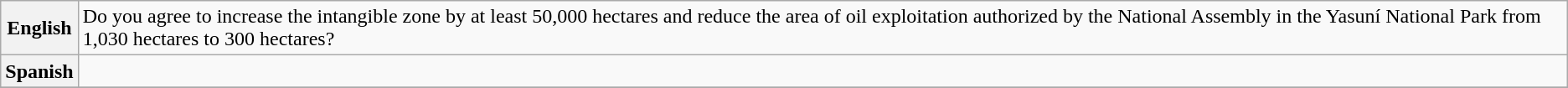<table class="wikitable">
<tr>
<th>English</th>
<td>Do you agree to increase the intangible zone by at least 50,000 hectares and reduce the area of oil exploitation authorized by the National Assembly in the Yasuní National Park from 1,030 hectares to 300 hectares?</td>
</tr>
<tr>
<th>Spanish</th>
<td></td>
</tr>
<tr>
</tr>
</table>
